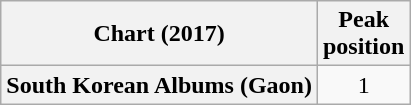<table class="wikitable plainrowheaders sortable" style="text-align:center">
<tr>
<th scope="col">Chart (2017)</th>
<th scope="col">Peak<br>position</th>
</tr>
<tr>
<th scope="row">South Korean Albums (Gaon)</th>
<td>1</td>
</tr>
</table>
